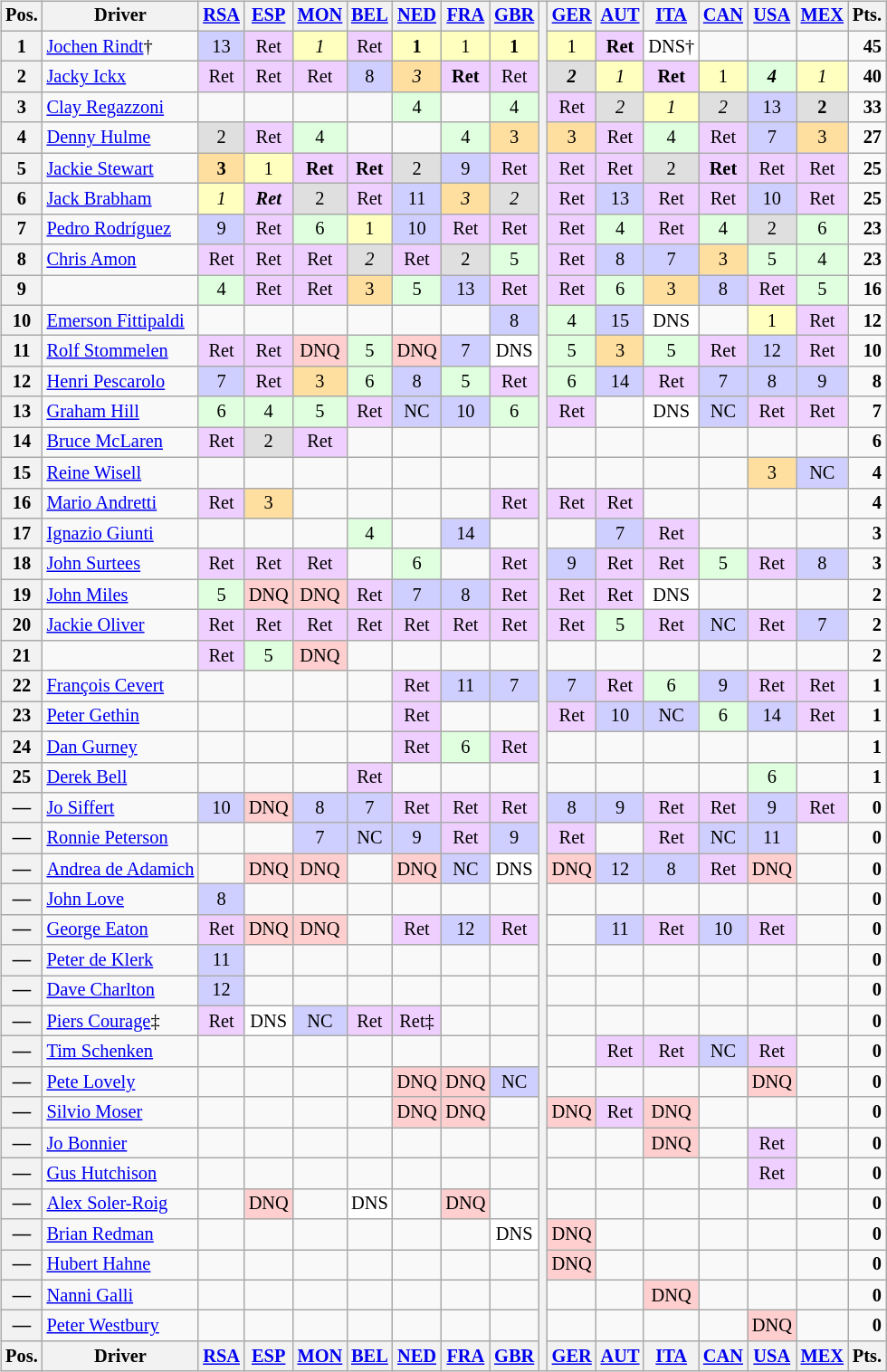<table>
<tr>
<td><br><table class="wikitable" style="font-size: 85%; text-align:center;">
<tr valign="top">
<th valign="middle">Pos.</th>
<th valign="middle">Driver</th>
<th><a href='#'>RSA</a><br></th>
<th><a href='#'>ESP</a><br></th>
<th><a href='#'>MON</a><br></th>
<th><a href='#'>BEL</a><br></th>
<th><a href='#'>NED</a><br></th>
<th><a href='#'>FRA</a><br></th>
<th><a href='#'>GBR</a><br></th>
<th rowspan="45"></th>
<th><a href='#'>GER</a><br></th>
<th><a href='#'>AUT</a><br></th>
<th><a href='#'>ITA</a><br></th>
<th><a href='#'>CAN</a><br></th>
<th><a href='#'>USA</a><br></th>
<th><a href='#'>MEX</a><br></th>
<th valign="middle">Pts.</th>
</tr>
<tr>
<th>1</th>
<td align="left"> <a href='#'>Jochen Rindt</a>†</td>
<td style="background:#cfcfff;">13</td>
<td style="background:#efcfff;">Ret</td>
<td style="background:#ffffbf;"><em>1</em></td>
<td style="background:#efcfff;">Ret</td>
<td style="background:#ffffbf;"><strong>1</strong></td>
<td style="background:#ffffbf;">1</td>
<td style="background:#ffffbf;"><strong>1</strong></td>
<td style="background:#ffffbf;">1</td>
<td style="background:#efcfff;"><strong>Ret</strong></td>
<td style="background:white;">DNS†</td>
<td></td>
<td></td>
<td></td>
<td align="right"><strong>45</strong></td>
</tr>
<tr>
<th>2</th>
<td align="left"> <a href='#'>Jacky Ickx</a></td>
<td style="background:#efcfff;">Ret</td>
<td style="background:#efcfff;">Ret</td>
<td style="background:#efcfff;">Ret</td>
<td style="background:#cfcfff;">8</td>
<td style="background:#ffdf9f;"><em>3</em></td>
<td style="background:#efcfff;"><strong>Ret</strong></td>
<td style="background:#efcfff;">Ret</td>
<td style="background:#dfdfdf;"><strong><em>2</em></strong></td>
<td style="background:#ffffbf;"><em>1</em></td>
<td style="background:#efcfff;"><strong>Ret</strong></td>
<td style="background:#ffffbf;">1</td>
<td style="background:#dfffdf;"><strong><em>4</em></strong></td>
<td style="background:#ffffbf;"><em>1</em></td>
<td align="right"><strong>40</strong></td>
</tr>
<tr>
<th>3</th>
<td align="left"> <a href='#'>Clay Regazzoni</a></td>
<td></td>
<td></td>
<td></td>
<td></td>
<td style="background:#dfffdf;">4</td>
<td></td>
<td style="background:#dfffdf;">4</td>
<td style="background:#efcfff;">Ret</td>
<td style="background:#dfdfdf;"><em>2</em></td>
<td style="background:#ffffbf;"><em>1</em></td>
<td style="background:#dfdfdf;"><em>2</em></td>
<td style="background:#cfcfff;">13</td>
<td style="background:#dfdfdf;"><strong>2</strong></td>
<td align="right"><strong>33</strong></td>
</tr>
<tr>
<th>4</th>
<td align="left"> <a href='#'>Denny Hulme</a></td>
<td style="background:#dfdfdf;">2</td>
<td style="background:#efcfff;">Ret</td>
<td style="background:#dfffdf;">4</td>
<td></td>
<td></td>
<td style="background:#dfffdf;">4</td>
<td style="background:#ffdf9f;">3</td>
<td style="background:#ffdf9f;">3</td>
<td style="background:#efcfff;">Ret</td>
<td style="background:#dfffdf;">4</td>
<td style="background:#efcfff;">Ret</td>
<td style="background:#cfcfff;">7</td>
<td style="background:#ffdf9f;">3</td>
<td align="right"><strong>27</strong></td>
</tr>
<tr>
<th>5</th>
<td align="left"> <a href='#'>Jackie Stewart</a></td>
<td style="background:#ffdf9f;"><strong>3</strong></td>
<td style="background:#ffffbf;">1</td>
<td style="background:#efcfff;"><strong>Ret</strong></td>
<td style="background:#efcfff;"><strong>Ret</strong></td>
<td style="background:#dfdfdf;">2</td>
<td style="background:#cfcfff;">9</td>
<td style="background:#efcfff;">Ret</td>
<td style="background:#efcfff;">Ret</td>
<td style="background:#efcfff;">Ret</td>
<td style="background:#dfdfdf;">2</td>
<td style="background:#efcfff;"><strong>Ret</strong></td>
<td style="background:#efcfff;">Ret</td>
<td style="background:#efcfff;">Ret</td>
<td align="right"><strong>25</strong></td>
</tr>
<tr>
<th>6</th>
<td align="left"> <a href='#'>Jack Brabham</a></td>
<td style="background:#ffffbf;"><em>1</em></td>
<td style="background:#efcfff;"><strong><em>Ret</em></strong></td>
<td style="background:#dfdfdf;">2</td>
<td style="background:#efcfff;">Ret</td>
<td style="background:#cfcfff;">11</td>
<td style="background:#ffdf9f;"><em>3</em></td>
<td style="background:#dfdfdf;"><em>2</em></td>
<td style="background:#efcfff;">Ret</td>
<td style="background:#cfcfff;">13</td>
<td style="background:#efcfff;">Ret</td>
<td style="background:#efcfff;">Ret</td>
<td style="background:#cfcfff;">10</td>
<td style="background:#efcfff;">Ret</td>
<td align="right"><strong>25</strong></td>
</tr>
<tr>
<th>7</th>
<td align="left"> <a href='#'>Pedro Rodríguez</a></td>
<td style="background:#cfcfff;">9</td>
<td style="background:#efcfff;">Ret</td>
<td style="background:#dfffdf;">6</td>
<td style="background:#ffffbf;">1</td>
<td style="background:#cfcfff;">10</td>
<td style="background:#efcfff;">Ret</td>
<td style="background:#efcfff;">Ret</td>
<td style="background:#efcfff;">Ret</td>
<td style="background:#dfffdf;">4</td>
<td style="background:#efcfff;">Ret</td>
<td style="background:#dfffdf;">4</td>
<td style="background:#dfdfdf;">2</td>
<td style="background:#dfffdf;">6</td>
<td align="right"><strong>23</strong></td>
</tr>
<tr>
<th>8</th>
<td align="left"> <a href='#'>Chris Amon</a></td>
<td style="background:#efcfff;">Ret</td>
<td style="background:#efcfff;">Ret</td>
<td style="background:#efcfff;">Ret</td>
<td style="background:#dfdfdf;"><em>2</em></td>
<td style="background:#efcfff;">Ret</td>
<td style="background:#dfdfdf;">2</td>
<td style="background:#dfffdf;">5</td>
<td style="background:#efcfff;">Ret</td>
<td style="background:#cfcfff;">8</td>
<td style="background:#cfcfff;">7</td>
<td style="background:#ffdf9f;">3</td>
<td style="background:#dfffdf;">5</td>
<td style="background:#dfffdf;">4</td>
<td align="right"><strong>23</strong></td>
</tr>
<tr>
<th>9</th>
<td align="left"></td>
<td style="background:#dfffdf;">4</td>
<td style="background:#efcfff;">Ret</td>
<td style="background:#efcfff;">Ret</td>
<td style="background:#ffdf9f;">3</td>
<td style="background:#dfffdf;">5</td>
<td style="background:#cfcfff;">13</td>
<td style="background:#efcfff;">Ret</td>
<td style="background:#efcfff;">Ret</td>
<td style="background:#dfffdf;">6</td>
<td style="background:#ffdf9f;">3</td>
<td style="background:#cfcfff;">8</td>
<td style="background:#efcfff;">Ret</td>
<td style="background:#dfffdf;">5</td>
<td align="right"><strong>16</strong></td>
</tr>
<tr>
<th>10</th>
<td align="left"> <a href='#'>Emerson Fittipaldi</a></td>
<td></td>
<td></td>
<td></td>
<td></td>
<td></td>
<td></td>
<td style="background:#cfcfff;">8</td>
<td style="background:#dfffdf;">4</td>
<td style="background:#cfcfff;">15</td>
<td style="background:white;">DNS</td>
<td></td>
<td style="background:#ffffbf;">1</td>
<td style="background:#efcfff;">Ret</td>
<td align="right"><strong>12</strong></td>
</tr>
<tr>
<th>11</th>
<td align="left"> <a href='#'>Rolf Stommelen</a></td>
<td style="background:#efcfff;">Ret</td>
<td style="background:#efcfff;">Ret</td>
<td style="background:#ffcfcf;">DNQ</td>
<td style="background:#dfffdf;">5</td>
<td style="background:#ffcfcf;">DNQ</td>
<td style="background:#cfcfff;">7</td>
<td style="background:#fff;">DNS</td>
<td style="background:#dfffdf;">5</td>
<td style="background:#ffdf9f;">3</td>
<td style="background:#dfffdf;">5</td>
<td style="background:#efcfff;">Ret</td>
<td style="background:#cfcfff;">12</td>
<td style="background:#efcfff;">Ret</td>
<td align="right"><strong>10</strong></td>
</tr>
<tr>
<th>12</th>
<td align="left"> <a href='#'>Henri Pescarolo</a></td>
<td style="background:#cfcfff;">7</td>
<td style="background:#efcfff;">Ret</td>
<td style="background:#ffdf9f;">3</td>
<td style="background:#dfffdf;">6</td>
<td style="background:#cfcfff;">8</td>
<td style="background:#dfffdf;">5</td>
<td style="background:#efcfff;">Ret</td>
<td style="background:#dfffdf;">6</td>
<td style="background:#cfcfff;">14</td>
<td style="background:#efcfff;">Ret</td>
<td style="background:#cfcfff;">7</td>
<td style="background:#cfcfff;">8</td>
<td style="background:#cfcfff;">9</td>
<td align="right"><strong>8</strong></td>
</tr>
<tr>
<th>13</th>
<td align="left"> <a href='#'>Graham Hill</a></td>
<td style="background:#dfffdf;">6</td>
<td style="background:#dfffdf;">4</td>
<td style="background:#dfffdf;">5</td>
<td style="background:#efcfff;">Ret</td>
<td style="background:#cfcfff;">NC</td>
<td style="background:#cfcfff;">10</td>
<td style="background:#dfffdf;">6</td>
<td style="background:#efcfff;">Ret</td>
<td></td>
<td style="background:white;">DNS</td>
<td style="background:#cfcfff;">NC</td>
<td style="background:#efcfff;">Ret</td>
<td style="background:#efcfff;">Ret</td>
<td align="right"><strong>7</strong></td>
</tr>
<tr>
<th>14</th>
<td align="left"> <a href='#'>Bruce McLaren</a></td>
<td style="background:#efcfff;">Ret</td>
<td style="background:#dfdfdf;">2</td>
<td style="background:#efcfff;">Ret</td>
<td></td>
<td></td>
<td></td>
<td></td>
<td></td>
<td></td>
<td></td>
<td></td>
<td></td>
<td></td>
<td align="right"><strong>6</strong></td>
</tr>
<tr>
<th>15</th>
<td align="left"> <a href='#'>Reine Wisell</a></td>
<td></td>
<td></td>
<td></td>
<td></td>
<td></td>
<td></td>
<td></td>
<td></td>
<td></td>
<td></td>
<td></td>
<td style="background:#ffdf9f;">3</td>
<td style="background:#cfcfff;">NC</td>
<td align="right"><strong>4</strong></td>
</tr>
<tr>
<th>16</th>
<td align="left"> <a href='#'>Mario Andretti</a></td>
<td style="background:#efcfff;">Ret</td>
<td style="background:#ffdf9f;">3</td>
<td></td>
<td></td>
<td></td>
<td></td>
<td style="background:#efcfff;">Ret</td>
<td style="background:#efcfff;">Ret</td>
<td style="background:#efcfff;">Ret</td>
<td></td>
<td></td>
<td></td>
<td></td>
<td align="right"><strong>4</strong></td>
</tr>
<tr>
<th>17</th>
<td align="left"> <a href='#'>Ignazio Giunti</a></td>
<td></td>
<td></td>
<td></td>
<td style="background:#dfffdf;">4</td>
<td></td>
<td style="background:#cfcfff;">14</td>
<td></td>
<td></td>
<td style="background:#cfcfff;">7</td>
<td style="background:#efcfff;">Ret</td>
<td></td>
<td></td>
<td></td>
<td align="right"><strong>3</strong></td>
</tr>
<tr>
<th>18</th>
<td align="left"> <a href='#'>John Surtees</a></td>
<td style="background:#efcfff;">Ret</td>
<td style="background:#efcfff;">Ret</td>
<td style="background:#efcfff;">Ret</td>
<td></td>
<td style="background:#dfffdf;">6</td>
<td></td>
<td style="background:#efcfff;">Ret</td>
<td style="background:#cfcfff;">9</td>
<td style="background:#efcfff;">Ret</td>
<td style="background:#efcfff;">Ret</td>
<td style="background:#dfffdf;">5</td>
<td style="background:#efcfff;">Ret</td>
<td style="background:#cfcfff;">8</td>
<td align="right"><strong>3</strong></td>
</tr>
<tr>
<th>19</th>
<td align="left"> <a href='#'>John Miles</a></td>
<td style="background:#dfffdf;">5</td>
<td style="background:#ffcfcf;">DNQ</td>
<td style="background:#ffcfcf;">DNQ</td>
<td style="background:#efcfff;">Ret</td>
<td style="background:#cfcfff;">7</td>
<td style="background:#cfcfff;">8</td>
<td style="background:#efcfff;">Ret</td>
<td style="background:#efcfff;">Ret</td>
<td style="background:#efcfff;">Ret</td>
<td style="background:white;">DNS</td>
<td></td>
<td></td>
<td></td>
<td align="right"><strong>2</strong></td>
</tr>
<tr>
<th>20</th>
<td align="left"> <a href='#'>Jackie Oliver</a></td>
<td style="background:#efcfff;">Ret</td>
<td style="background:#efcfff;">Ret</td>
<td style="background:#efcfff;">Ret</td>
<td style="background:#efcfff;">Ret</td>
<td style="background:#efcfff;">Ret</td>
<td style="background:#efcfff;">Ret</td>
<td style="background:#efcfff;">Ret</td>
<td style="background:#efcfff;">Ret</td>
<td style="background:#dfffdf;">5</td>
<td style="background:#efcfff;">Ret</td>
<td style="background:#cfcfff;">NC</td>
<td style="background:#efcfff;">Ret</td>
<td style="background:#cfcfff;">7</td>
<td align="right"><strong>2</strong></td>
</tr>
<tr>
<th>21</th>
<td align="left"></td>
<td style="background:#efcfff;">Ret</td>
<td style="background:#dfffdf;">5</td>
<td style="background:#ffcfcf;">DNQ</td>
<td></td>
<td></td>
<td></td>
<td></td>
<td></td>
<td></td>
<td></td>
<td></td>
<td></td>
<td></td>
<td align="right"><strong>2</strong></td>
</tr>
<tr>
<th>22</th>
<td align="left"> <a href='#'>François Cevert</a></td>
<td></td>
<td></td>
<td></td>
<td></td>
<td style="background:#efcfff;">Ret</td>
<td style="background:#cfcfff;">11</td>
<td style="background:#cfcfff;">7</td>
<td style="background:#cfcfff;">7</td>
<td style="background:#efcfff;">Ret</td>
<td style="background:#dfffdf;">6</td>
<td style="background:#cfcfff;">9</td>
<td style="background:#efcfff;">Ret</td>
<td style="background:#efcfff;">Ret</td>
<td align="right"><strong>1</strong></td>
</tr>
<tr>
<th>23</th>
<td align="left"> <a href='#'>Peter Gethin</a></td>
<td></td>
<td></td>
<td></td>
<td></td>
<td style="background:#efcfff;">Ret</td>
<td></td>
<td></td>
<td style="background:#efcfff;">Ret</td>
<td style="background:#cfcfff;">10</td>
<td style="background:#cfcfff;">NC</td>
<td style="background:#dfffdf;">6</td>
<td style="background:#cfcfff;">14</td>
<td style="background:#efcfff;">Ret</td>
<td align="right"><strong>1</strong></td>
</tr>
<tr>
<th>24</th>
<td align="left"> <a href='#'>Dan Gurney</a></td>
<td></td>
<td></td>
<td></td>
<td></td>
<td style="background:#efcfff;">Ret</td>
<td style="background:#dfffdf;">6</td>
<td style="background:#efcfff;">Ret</td>
<td></td>
<td></td>
<td></td>
<td></td>
<td></td>
<td></td>
<td align="right"><strong>1</strong></td>
</tr>
<tr>
<th>25</th>
<td align="left"> <a href='#'>Derek Bell</a></td>
<td></td>
<td></td>
<td></td>
<td style="background:#efcfff;">Ret</td>
<td></td>
<td></td>
<td></td>
<td></td>
<td></td>
<td></td>
<td></td>
<td style="background:#dfffdf;">6</td>
<td></td>
<td align="right"><strong>1</strong></td>
</tr>
<tr>
<th>—</th>
<td align="left"> <a href='#'>Jo Siffert</a></td>
<td style="background:#cfcfff;">10</td>
<td style="background:#ffcfcf;">DNQ</td>
<td style="background:#cfcfff;">8</td>
<td style="background:#cfcfff;">7</td>
<td style="background:#efcfff;">Ret</td>
<td style="background:#efcfff;">Ret</td>
<td style="background:#efcfff;">Ret</td>
<td style="background:#cfcfff;">8</td>
<td style="background:#cfcfff;">9</td>
<td style="background:#efcfff;">Ret</td>
<td style="background:#efcfff;">Ret</td>
<td style="background:#cfcfff;">9</td>
<td style="background:#efcfff;">Ret</td>
<td align="right"><strong>0</strong></td>
</tr>
<tr>
<th>—</th>
<td align="left"> <a href='#'>Ronnie Peterson</a></td>
<td></td>
<td></td>
<td style="background:#cfcfff;">7</td>
<td style="background:#cfcfff;">NC</td>
<td style="background:#cfcfff;">9</td>
<td style="background:#efcfff;">Ret</td>
<td style="background:#cfcfff;">9</td>
<td style="background:#efcfff;">Ret</td>
<td></td>
<td style="background:#efcfff;">Ret</td>
<td style="background:#cfcfff;">NC</td>
<td style="background:#cfcfff;">11</td>
<td></td>
<td align="right"><strong>0</strong></td>
</tr>
<tr>
<th>—</th>
<td align="left"> <a href='#'>Andrea de Adamich</a></td>
<td></td>
<td style="background:#ffcfcf;">DNQ</td>
<td style="background:#ffcfcf;">DNQ</td>
<td></td>
<td style="background:#ffcfcf;">DNQ</td>
<td style="background:#cfcfff;">NC</td>
<td style="background:white;">DNS</td>
<td style="background:#ffcfcf;">DNQ</td>
<td style="background:#cfcfff;">12</td>
<td style="background:#cfcfff;">8</td>
<td style="background:#efcfff;">Ret</td>
<td style="background:#ffcfcf;">DNQ</td>
<td></td>
<td align="right"><strong>0</strong></td>
</tr>
<tr>
<th>—</th>
<td align="left"> <a href='#'>John Love</a></td>
<td style="background:#cfcfff;">8</td>
<td></td>
<td></td>
<td></td>
<td></td>
<td></td>
<td></td>
<td></td>
<td></td>
<td></td>
<td></td>
<td></td>
<td></td>
<td align="right"><strong>0</strong></td>
</tr>
<tr>
<th>—</th>
<td align="left"> <a href='#'>George Eaton</a></td>
<td style="background:#efcfff;">Ret</td>
<td style="background:#ffcfcf;">DNQ</td>
<td style="background:#ffcfcf;">DNQ</td>
<td></td>
<td style="background:#efcfff;">Ret</td>
<td style="background:#cfcfff;">12</td>
<td style="background:#efcfff;">Ret</td>
<td></td>
<td style="background:#cfcfff;">11</td>
<td style="background:#efcfff;">Ret</td>
<td style="background:#cfcfff;">10</td>
<td style="background:#efcfff;">Ret</td>
<td></td>
<td align="right"><strong>0</strong></td>
</tr>
<tr>
<th>—</th>
<td align="left"> <a href='#'>Peter de Klerk</a></td>
<td style="background:#cfcfff;">11</td>
<td></td>
<td></td>
<td></td>
<td></td>
<td></td>
<td></td>
<td></td>
<td></td>
<td></td>
<td></td>
<td></td>
<td></td>
<td align="right"><strong>0</strong></td>
</tr>
<tr>
<th>—</th>
<td align="left"> <a href='#'>Dave Charlton</a></td>
<td style="background:#cfcfff;">12</td>
<td></td>
<td></td>
<td></td>
<td></td>
<td></td>
<td></td>
<td></td>
<td></td>
<td></td>
<td></td>
<td></td>
<td></td>
<td align="right"><strong>0</strong></td>
</tr>
<tr>
<th>—</th>
<td align="left"> <a href='#'>Piers Courage</a>‡</td>
<td style="background:#efcfff;">Ret</td>
<td style="background:white;">DNS</td>
<td style="background:#cfcfff;">NC</td>
<td style="background:#efcfff;">Ret</td>
<td style="background:#efcfff;">Ret‡</td>
<td></td>
<td></td>
<td></td>
<td></td>
<td></td>
<td></td>
<td></td>
<td></td>
<td align="right"><strong>0</strong></td>
</tr>
<tr>
<th>—</th>
<td align="left"> <a href='#'>Tim Schenken</a></td>
<td></td>
<td></td>
<td></td>
<td></td>
<td></td>
<td></td>
<td></td>
<td></td>
<td style="background:#efcfff;">Ret</td>
<td style="background:#efcfff;">Ret</td>
<td style="background:#cfcfff;">NC</td>
<td style="background:#efcfff;">Ret</td>
<td></td>
<td align="right"><strong>0</strong></td>
</tr>
<tr>
<th>—</th>
<td align="left"> <a href='#'>Pete Lovely</a></td>
<td></td>
<td></td>
<td></td>
<td></td>
<td style="background:#ffcfcf;">DNQ</td>
<td style="background:#ffcfcf;">DNQ</td>
<td style="background:#cfcfff;">NC</td>
<td></td>
<td></td>
<td></td>
<td></td>
<td style="background:#ffcfcf;">DNQ</td>
<td></td>
<td align="right"><strong>0</strong></td>
</tr>
<tr>
<th>—</th>
<td align="left"> <a href='#'>Silvio Moser</a></td>
<td></td>
<td></td>
<td></td>
<td></td>
<td style="background:#ffcfcf;">DNQ</td>
<td style="background:#ffcfcf;">DNQ</td>
<td></td>
<td style="background:#ffcfcf;">DNQ</td>
<td style="background:#efcfff;">Ret</td>
<td style="background:#ffcfcf;">DNQ</td>
<td></td>
<td></td>
<td></td>
<td align="right"><strong>0</strong></td>
</tr>
<tr>
<th>—</th>
<td align="left"> <a href='#'>Jo Bonnier</a></td>
<td></td>
<td></td>
<td></td>
<td></td>
<td></td>
<td></td>
<td></td>
<td></td>
<td></td>
<td style="background:#ffcfcf;">DNQ</td>
<td></td>
<td style="background:#efcfff;">Ret</td>
<td></td>
<td align="right"><strong>0</strong></td>
</tr>
<tr>
<th>—</th>
<td align="left"> <a href='#'>Gus Hutchison</a></td>
<td></td>
<td></td>
<td></td>
<td></td>
<td></td>
<td></td>
<td></td>
<td></td>
<td></td>
<td></td>
<td></td>
<td style="background:#efcfff;">Ret</td>
<td></td>
<td align="right"><strong>0</strong></td>
</tr>
<tr>
<th>—</th>
<td align="left"> <a href='#'>Alex Soler-Roig</a></td>
<td></td>
<td style="background:#ffcfcf;">DNQ</td>
<td></td>
<td style="background:#fff;">DNS</td>
<td></td>
<td style="background:#ffcfcf;">DNQ</td>
<td></td>
<td></td>
<td></td>
<td></td>
<td></td>
<td></td>
<td></td>
<td align="right"><strong>0</strong></td>
</tr>
<tr>
<th>—</th>
<td align="left"> <a href='#'>Brian Redman</a></td>
<td></td>
<td></td>
<td></td>
<td></td>
<td></td>
<td></td>
<td style="background:white;">DNS</td>
<td style="background:#ffcfcf;">DNQ</td>
<td></td>
<td></td>
<td></td>
<td></td>
<td></td>
<td align="right"><strong>0</strong></td>
</tr>
<tr>
<th>—</th>
<td align="left"> <a href='#'>Hubert Hahne</a></td>
<td></td>
<td></td>
<td></td>
<td></td>
<td></td>
<td></td>
<td></td>
<td style="background:#ffcfcf;">DNQ</td>
<td></td>
<td></td>
<td></td>
<td></td>
<td></td>
<td align="right"><strong>0</strong></td>
</tr>
<tr>
<th>—</th>
<td align="left"> <a href='#'>Nanni Galli</a></td>
<td></td>
<td></td>
<td></td>
<td></td>
<td></td>
<td></td>
<td></td>
<td></td>
<td></td>
<td style="background:#ffcfcf;">DNQ</td>
<td></td>
<td></td>
<td></td>
<td align="right"><strong>0</strong></td>
</tr>
<tr>
<th>—</th>
<td align="left"> <a href='#'>Peter Westbury</a></td>
<td></td>
<td></td>
<td></td>
<td></td>
<td></td>
<td></td>
<td></td>
<td></td>
<td></td>
<td></td>
<td></td>
<td style="background:#ffcfcf;">DNQ</td>
<td></td>
<td align="right"><strong>0</strong></td>
</tr>
<tr valign="top">
<th valign="middle">Pos.</th>
<th valign="middle">Driver</th>
<th><a href='#'>RSA</a><br></th>
<th><a href='#'>ESP</a><br></th>
<th><a href='#'>MON</a><br></th>
<th><a href='#'>BEL</a><br></th>
<th><a href='#'>NED</a><br></th>
<th><a href='#'>FRA</a><br></th>
<th><a href='#'>GBR</a><br></th>
<th><a href='#'>GER</a><br></th>
<th><a href='#'>AUT</a><br></th>
<th><a href='#'>ITA</a><br></th>
<th><a href='#'>CAN</a><br></th>
<th><a href='#'>USA</a><br></th>
<th><a href='#'>MEX</a><br></th>
<th valign="middle">Pts.</th>
</tr>
</table>
</td>
<td valign="top"><br>
<br></td>
</tr>
</table>
